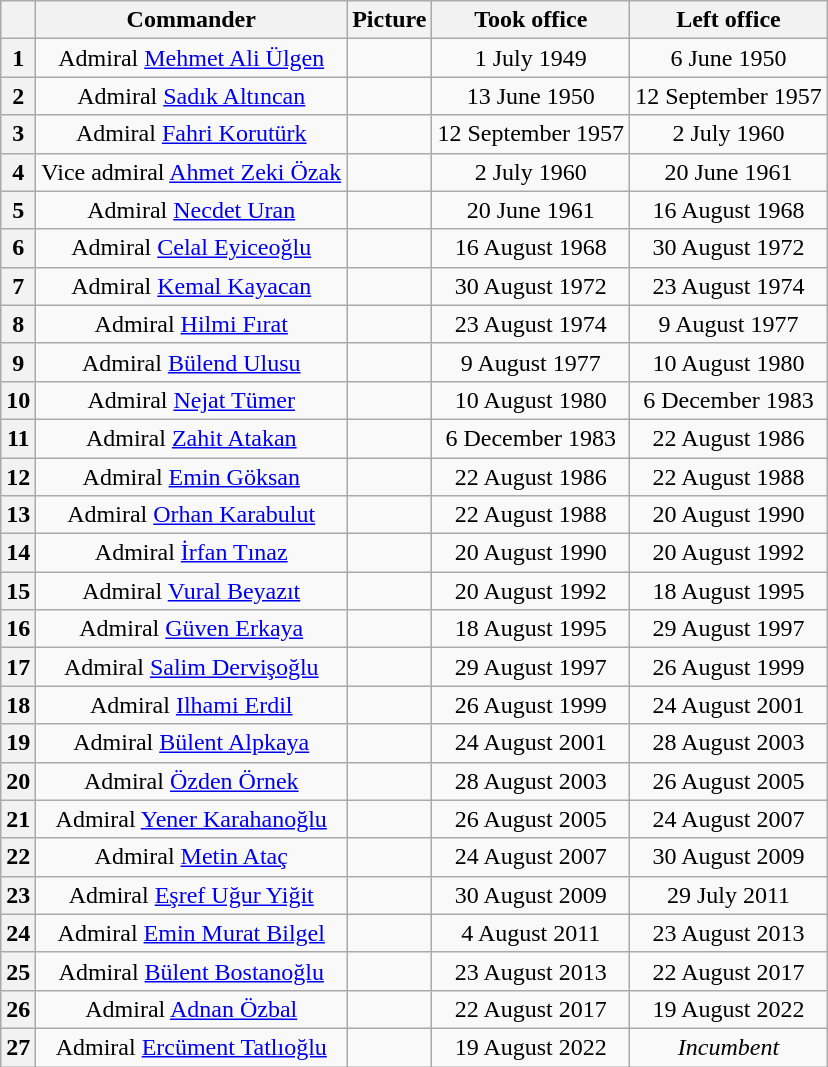<table class="wikitable" style="text-align:center">
<tr>
<th></th>
<th>Commander</th>
<th>Picture</th>
<th>Took office</th>
<th>Left office</th>
</tr>
<tr>
<th>1</th>
<td>Admiral <a href='#'>Mehmet Ali Ülgen</a></td>
<td></td>
<td>1 July 1949</td>
<td>6 June 1950</td>
</tr>
<tr>
<th>2</th>
<td>Admiral <a href='#'>Sadık Altıncan</a></td>
<td></td>
<td>13 June 1950</td>
<td>12 September 1957</td>
</tr>
<tr>
<th>3</th>
<td>Admiral <a href='#'>Fahri Korutürk</a></td>
<td></td>
<td>12 September 1957</td>
<td>2 July 1960</td>
</tr>
<tr>
<th>4</th>
<td>Vice admiral <a href='#'>Ahmet Zeki Özak</a></td>
<td></td>
<td>2 July 1960</td>
<td>20 June 1961</td>
</tr>
<tr>
<th>5</th>
<td>Admiral <a href='#'>Necdet Uran</a></td>
<td></td>
<td>20 June 1961</td>
<td>16 August 1968</td>
</tr>
<tr>
<th>6</th>
<td>Admiral <a href='#'>Celal Eyiceoğlu</a></td>
<td></td>
<td>16 August 1968</td>
<td>30 August 1972</td>
</tr>
<tr>
<th>7</th>
<td>Admiral <a href='#'>Kemal Kayacan</a></td>
<td></td>
<td>30 August 1972</td>
<td>23 August 1974</td>
</tr>
<tr>
<th>8</th>
<td>Admiral <a href='#'>Hilmi Fırat</a></td>
<td></td>
<td>23 August 1974</td>
<td>9 August 1977</td>
</tr>
<tr>
<th>9</th>
<td>Admiral <a href='#'>Bülend Ulusu</a></td>
<td></td>
<td>9 August 1977</td>
<td>10 August 1980</td>
</tr>
<tr>
<th>10</th>
<td>Admiral <a href='#'>Nejat Tümer</a></td>
<td></td>
<td>10 August 1980</td>
<td>6 December 1983</td>
</tr>
<tr>
<th>11</th>
<td>Admiral <a href='#'>Zahit Atakan</a></td>
<td></td>
<td>6 December 1983</td>
<td>22 August 1986</td>
</tr>
<tr>
<th>12</th>
<td>Admiral <a href='#'>Emin Göksan</a></td>
<td></td>
<td>22 August 1986</td>
<td>22 August 1988</td>
</tr>
<tr>
<th>13</th>
<td>Admiral <a href='#'>Orhan Karabulut</a></td>
<td></td>
<td>22 August 1988</td>
<td>20 August 1990</td>
</tr>
<tr>
<th>14</th>
<td>Admiral <a href='#'>İrfan Tınaz</a></td>
<td></td>
<td>20 August 1990</td>
<td>20 August 1992</td>
</tr>
<tr>
<th>15</th>
<td>Admiral <a href='#'>Vural Beyazıt</a></td>
<td></td>
<td>20 August 1992</td>
<td>18 August 1995</td>
</tr>
<tr>
<th>16</th>
<td>Admiral <a href='#'>Güven Erkaya</a></td>
<td></td>
<td>18 August 1995</td>
<td>29 August 1997</td>
</tr>
<tr>
<th>17</th>
<td>Admiral <a href='#'>Salim Dervişoğlu</a></td>
<td></td>
<td>29 August 1997</td>
<td>26 August 1999</td>
</tr>
<tr>
<th>18</th>
<td>Admiral <a href='#'>Ilhami Erdil</a></td>
<td></td>
<td>26 August 1999</td>
<td>24 August 2001</td>
</tr>
<tr>
<th>19</th>
<td>Admiral <a href='#'>Bülent Alpkaya</a></td>
<td></td>
<td>24 August 2001</td>
<td>28 August 2003</td>
</tr>
<tr>
<th>20</th>
<td>Admiral <a href='#'>Özden Örnek</a></td>
<td></td>
<td>28 August 2003</td>
<td>26 August 2005</td>
</tr>
<tr>
<th>21</th>
<td>Admiral <a href='#'>Yener Karahanoğlu</a></td>
<td></td>
<td>26 August 2005</td>
<td>24 August 2007</td>
</tr>
<tr>
<th>22</th>
<td>Admiral <a href='#'>Metin Ataç</a></td>
<td></td>
<td>24 August 2007</td>
<td>30 August 2009</td>
</tr>
<tr>
<th>23</th>
<td>Admiral <a href='#'>Eşref Uğur Yiğit</a></td>
<td></td>
<td>30 August 2009</td>
<td>29 July 2011</td>
</tr>
<tr>
<th>24</th>
<td>Admiral <a href='#'>Emin Murat Bilgel</a></td>
<td></td>
<td>4 August 2011</td>
<td>23 August 2013</td>
</tr>
<tr>
<th>25</th>
<td>Admiral <a href='#'>Bülent Bostanoğlu</a></td>
<td></td>
<td>23 August 2013</td>
<td>22 August 2017</td>
</tr>
<tr>
<th>26</th>
<td>Admiral <a href='#'>Adnan Özbal</a></td>
<td></td>
<td>22 August 2017</td>
<td>19 August 2022</td>
</tr>
<tr>
<th>27</th>
<td>Admiral <a href='#'>Ercüment Tatlıoğlu</a></td>
<td></td>
<td>19 August 2022</td>
<td><em>Incumbent</em></td>
</tr>
</table>
